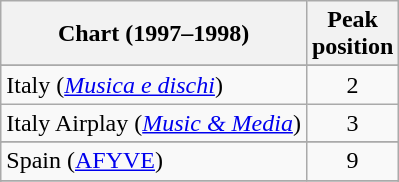<table class="wikitable sortable">
<tr>
<th>Chart (1997–1998)</th>
<th>Peak<br>position</th>
</tr>
<tr>
</tr>
<tr>
</tr>
<tr>
</tr>
<tr>
</tr>
<tr>
<td>Italy (<em><a href='#'>Musica e dischi</a></em>)</td>
<td align="center">2</td>
</tr>
<tr>
<td>Italy Airplay (<em><a href='#'>Music & Media</a></em>)</td>
<td align="center">3</td>
</tr>
<tr>
</tr>
<tr>
</tr>
<tr>
<td>Spain (<a href='#'>AFYVE</a>)</td>
<td align="center">9</td>
</tr>
<tr>
</tr>
<tr>
</tr>
<tr>
</tr>
</table>
